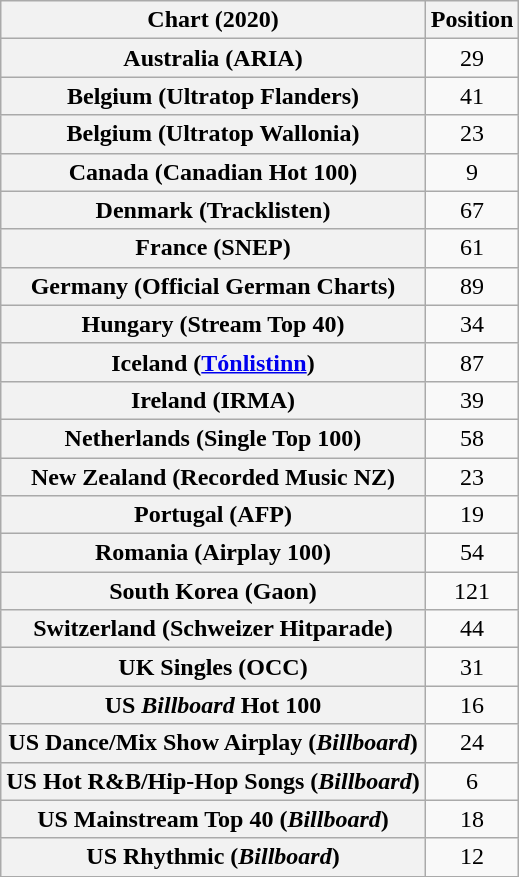<table class="wikitable sortable plainrowheaders" style="text-align:center">
<tr>
<th scope="col">Chart (2020)</th>
<th scope="col">Position</th>
</tr>
<tr>
<th scope="row">Australia (ARIA)</th>
<td>29</td>
</tr>
<tr>
<th scope="row">Belgium (Ultratop Flanders)</th>
<td>41</td>
</tr>
<tr>
<th scope="row">Belgium (Ultratop Wallonia)</th>
<td>23</td>
</tr>
<tr>
<th scope="row">Canada (Canadian Hot 100)</th>
<td>9</td>
</tr>
<tr>
<th scope="row">Denmark (Tracklisten)</th>
<td>67</td>
</tr>
<tr>
<th scope="row">France (SNEP)</th>
<td>61</td>
</tr>
<tr>
<th scope="row">Germany (Official German Charts)</th>
<td>89</td>
</tr>
<tr>
<th scope="row">Hungary (Stream Top 40)</th>
<td>34</td>
</tr>
<tr>
<th scope="row">Iceland (<a href='#'>Tónlistinn</a>)</th>
<td>87</td>
</tr>
<tr>
<th scope="row">Ireland (IRMA)</th>
<td>39</td>
</tr>
<tr>
<th scope="row">Netherlands (Single Top 100)</th>
<td>58</td>
</tr>
<tr>
<th scope="row">New Zealand (Recorded Music NZ)</th>
<td>23</td>
</tr>
<tr>
<th scope="row">Portugal (AFP)</th>
<td>19</td>
</tr>
<tr>
<th scope="row">Romania (Airplay 100)</th>
<td>54</td>
</tr>
<tr>
<th scope="row">South Korea (Gaon)</th>
<td>121</td>
</tr>
<tr>
<th scope="row">Switzerland (Schweizer Hitparade)</th>
<td>44</td>
</tr>
<tr>
<th scope="row">UK Singles (OCC)</th>
<td>31</td>
</tr>
<tr>
<th scope="row">US <em>Billboard</em> Hot 100</th>
<td>16</td>
</tr>
<tr>
<th scope="row">US Dance/Mix Show Airplay (<em>Billboard</em>)</th>
<td>24</td>
</tr>
<tr>
<th scope="row">US Hot R&B/Hip-Hop Songs (<em>Billboard</em>)</th>
<td>6</td>
</tr>
<tr>
<th scope="row">US Mainstream Top 40 (<em>Billboard</em>)</th>
<td>18</td>
</tr>
<tr>
<th scope="row">US Rhythmic (<em>Billboard</em>)</th>
<td>12</td>
</tr>
</table>
